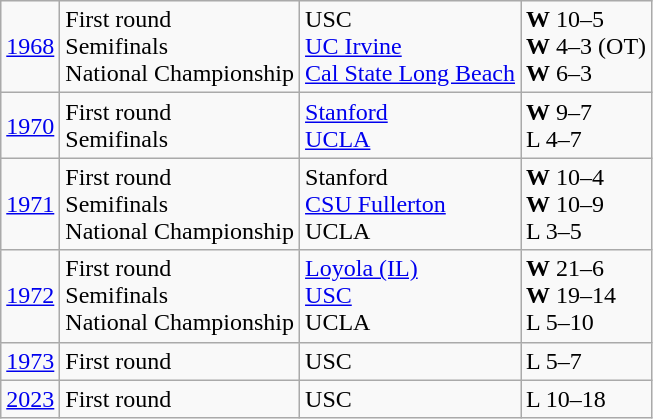<table class="wikitable">
<tr align="left">
<td><a href='#'>1968</a></td>
<td>First round<br>Semifinals<br>National Championship</td>
<td>USC<br><a href='#'>UC Irvine</a><br><a href='#'>Cal State Long Beach</a></td>
<td><strong>W</strong> 10–5<br><strong>W</strong> 4–3 (OT)<br><strong>W</strong> 6–3</td>
</tr>
<tr align="left">
<td><a href='#'>1970</a></td>
<td>First round<br>Semifinals</td>
<td><a href='#'>Stanford</a><br><a href='#'>UCLA</a></td>
<td><strong>W</strong> 9–7<br>L 4–7</td>
</tr>
<tr align="left">
<td><a href='#'>1971</a></td>
<td>First round<br>Semifinals<br>National Championship</td>
<td>Stanford<br><a href='#'>CSU Fullerton</a><br>UCLA</td>
<td><strong>W</strong> 10–4<br><strong>W</strong> 10–9<br>L 3–5</td>
</tr>
<tr align="left">
<td><a href='#'>1972</a></td>
<td>First round<br>Semifinals<br>National Championship</td>
<td><a href='#'>Loyola (IL)</a><br><a href='#'>USC</a><br>UCLA</td>
<td><strong>W</strong> 21–6<br><strong>W</strong> 19–14<br>L 5–10</td>
</tr>
<tr align="left">
<td><a href='#'>1973</a></td>
<td>First round</td>
<td>USC</td>
<td>L 5–7</td>
</tr>
<tr align="left">
<td><a href='#'>2023</a></td>
<td>First round</td>
<td>USC</td>
<td>L 10–18</td>
</tr>
</table>
